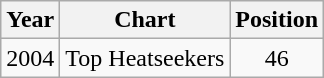<table class="wikitable">
<tr>
<th>Year</th>
<th>Chart</th>
<th>Position</th>
</tr>
<tr>
<td>2004</td>
<td>Top Heatseekers</td>
<td align="center">46</td>
</tr>
</table>
